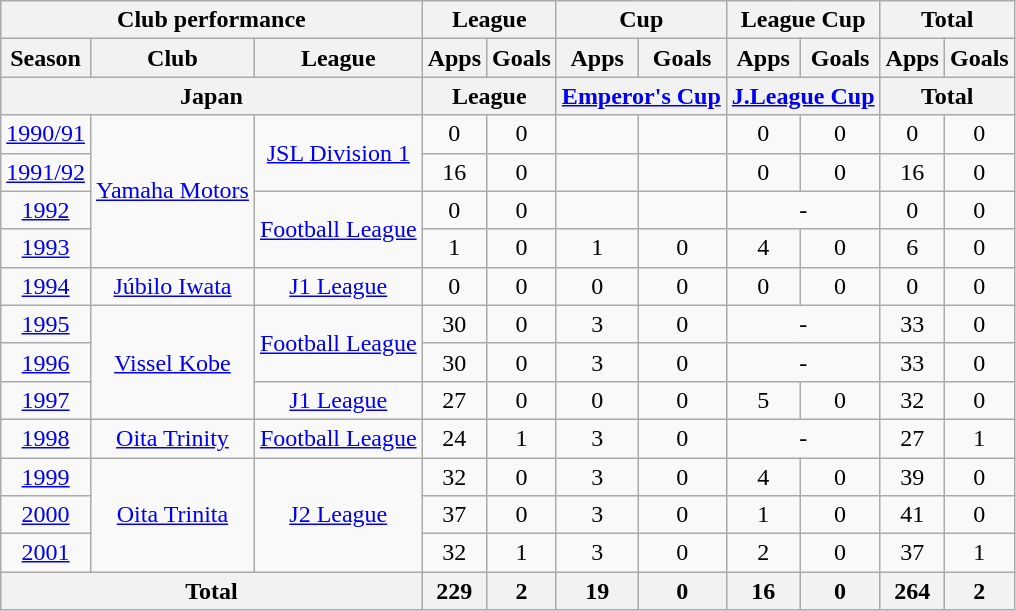<table class="wikitable" style="text-align:center;">
<tr>
<th colspan=3>Club performance</th>
<th colspan=2>League</th>
<th colspan=2>Cup</th>
<th colspan=2>League Cup</th>
<th colspan=2>Total</th>
</tr>
<tr>
<th>Season</th>
<th>Club</th>
<th>League</th>
<th>Apps</th>
<th>Goals</th>
<th>Apps</th>
<th>Goals</th>
<th>Apps</th>
<th>Goals</th>
<th>Apps</th>
<th>Goals</th>
</tr>
<tr>
<th colspan=3>Japan</th>
<th colspan=2>League</th>
<th colspan=2><a href='#'>Emperor's Cup</a></th>
<th colspan=2><a href='#'>J.League Cup</a></th>
<th colspan=2>Total</th>
</tr>
<tr>
<td><a href='#'>1990/91</a></td>
<td rowspan="4"><a href='#'>Yamaha Motors</a></td>
<td rowspan="2"><a href='#'>JSL Division 1</a></td>
<td>0</td>
<td>0</td>
<td></td>
<td></td>
<td>0</td>
<td>0</td>
<td>0</td>
<td>0</td>
</tr>
<tr>
<td><a href='#'>1991/92</a></td>
<td>16</td>
<td>0</td>
<td></td>
<td></td>
<td>0</td>
<td>0</td>
<td>16</td>
<td>0</td>
</tr>
<tr>
<td><a href='#'>1992</a></td>
<td rowspan="2"><a href='#'>Football League</a></td>
<td>0</td>
<td>0</td>
<td></td>
<td></td>
<td colspan="2">-</td>
<td>0</td>
<td>0</td>
</tr>
<tr>
<td><a href='#'>1993</a></td>
<td>1</td>
<td>0</td>
<td>1</td>
<td>0</td>
<td>4</td>
<td>0</td>
<td>6</td>
<td>0</td>
</tr>
<tr>
<td><a href='#'>1994</a></td>
<td><a href='#'>Júbilo Iwata</a></td>
<td><a href='#'>J1 League</a></td>
<td>0</td>
<td>0</td>
<td>0</td>
<td>0</td>
<td>0</td>
<td>0</td>
<td>0</td>
<td>0</td>
</tr>
<tr>
<td><a href='#'>1995</a></td>
<td rowspan="3"><a href='#'>Vissel Kobe</a></td>
<td rowspan="2"><a href='#'>Football League</a></td>
<td>30</td>
<td>0</td>
<td>3</td>
<td>0</td>
<td colspan="2">-</td>
<td>33</td>
<td>0</td>
</tr>
<tr>
<td><a href='#'>1996</a></td>
<td>30</td>
<td>0</td>
<td>3</td>
<td>0</td>
<td colspan="2">-</td>
<td>33</td>
<td>0</td>
</tr>
<tr>
<td><a href='#'>1997</a></td>
<td><a href='#'>J1 League</a></td>
<td>27</td>
<td>0</td>
<td>0</td>
<td>0</td>
<td>5</td>
<td>0</td>
<td>32</td>
<td>0</td>
</tr>
<tr>
<td><a href='#'>1998</a></td>
<td><a href='#'>Oita Trinity</a></td>
<td><a href='#'>Football League</a></td>
<td>24</td>
<td>1</td>
<td>3</td>
<td>0</td>
<td colspan="2">-</td>
<td>27</td>
<td>1</td>
</tr>
<tr>
<td><a href='#'>1999</a></td>
<td rowspan="3"><a href='#'>Oita Trinita</a></td>
<td rowspan="3"><a href='#'>J2 League</a></td>
<td>32</td>
<td>0</td>
<td>3</td>
<td>0</td>
<td>4</td>
<td>0</td>
<td>39</td>
<td>0</td>
</tr>
<tr>
<td><a href='#'>2000</a></td>
<td>37</td>
<td>0</td>
<td>3</td>
<td>0</td>
<td>1</td>
<td>0</td>
<td>41</td>
<td>0</td>
</tr>
<tr>
<td><a href='#'>2001</a></td>
<td>32</td>
<td>1</td>
<td>3</td>
<td>0</td>
<td>2</td>
<td>0</td>
<td>37</td>
<td>1</td>
</tr>
<tr>
<th colspan=3>Total</th>
<th>229</th>
<th>2</th>
<th>19</th>
<th>0</th>
<th>16</th>
<th>0</th>
<th>264</th>
<th>2</th>
</tr>
</table>
